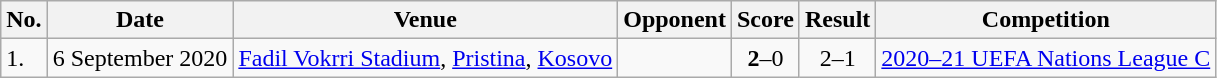<table class="wikitable">
<tr>
<th>No.</th>
<th>Date</th>
<th>Venue</th>
<th>Opponent</th>
<th>Score</th>
<th>Result</th>
<th>Competition</th>
</tr>
<tr>
<td>1.</td>
<td>6 September 2020</td>
<td><a href='#'>Fadil Vokrri Stadium</a>, <a href='#'>Pristina</a>, <a href='#'>Kosovo</a></td>
<td></td>
<td align=center><strong>2</strong>–0</td>
<td align=center>2–1</td>
<td><a href='#'>2020–21 UEFA Nations League C</a></td>
</tr>
</table>
